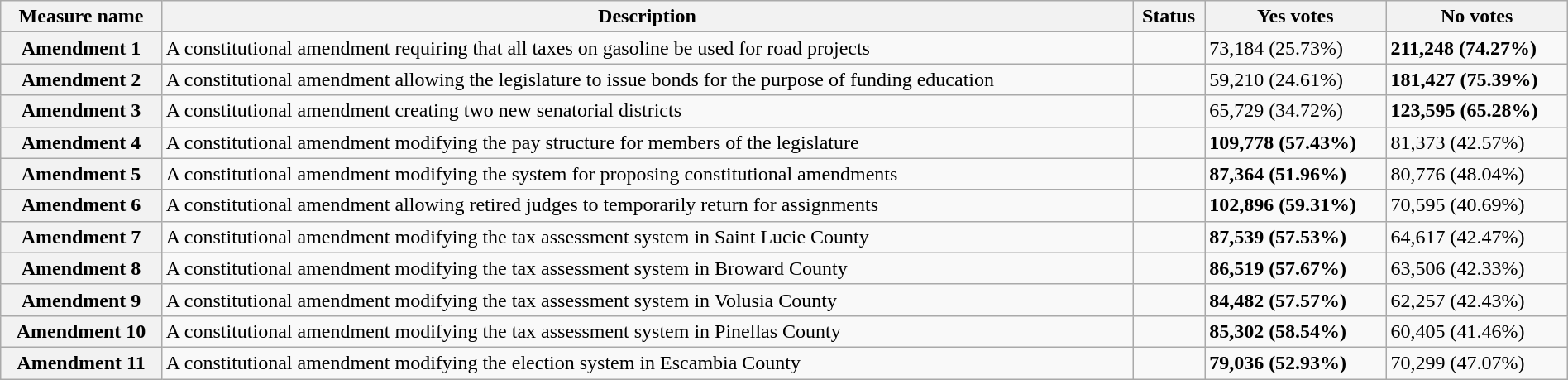<table class="wikitable sortable plainrowheaders" style="width:100%">
<tr>
<th scope="col">Measure name</th>
<th class="unsortable" scope="col">Description</th>
<th scope="col">Status</th>
<th scope="col">Yes votes</th>
<th scope="col">No votes</th>
</tr>
<tr>
<th scope="row">Amendment 1</th>
<td>A constitutional amendment requiring that all taxes on gasoline be used for road projects</td>
<td></td>
<td>73,184 (25.73%)</td>
<td><strong>211,248 (74.27%)</strong></td>
</tr>
<tr>
<th scope="row">Amendment 2</th>
<td>A constitutional amendment allowing the legislature to issue bonds for the purpose of funding education</td>
<td></td>
<td>59,210 (24.61%)</td>
<td><strong>181,427 (75.39%)</strong></td>
</tr>
<tr>
<th scope="row">Amendment 3</th>
<td>A constitutional amendment creating two new senatorial districts</td>
<td></td>
<td>65,729 (34.72%)</td>
<td><strong>123,595 (65.28%)</strong></td>
</tr>
<tr>
<th scope="row">Amendment 4</th>
<td>A constitutional amendment modifying the pay structure for members of the legislature</td>
<td></td>
<td><strong>109,778 (57.43%)</strong></td>
<td>81,373 (42.57%)</td>
</tr>
<tr>
<th scope="row">Amendment 5</th>
<td>A constitutional amendment modifying the system for proposing constitutional amendments</td>
<td></td>
<td><strong>87,364 (51.96%)</strong></td>
<td>80,776 (48.04%)</td>
</tr>
<tr>
<th scope="row">Amendment 6</th>
<td>A constitutional amendment allowing retired judges to temporarily return for assignments</td>
<td></td>
<td><strong>102,896 (59.31%)</strong></td>
<td>70,595 (40.69%)</td>
</tr>
<tr>
<th scope="row">Amendment 7</th>
<td>A constitutional amendment modifying the tax assessment system in Saint Lucie County</td>
<td></td>
<td><strong>87,539 (57.53%)</strong></td>
<td>64,617 (42.47%)</td>
</tr>
<tr>
<th scope="row">Amendment 8</th>
<td>A constitutional amendment modifying the tax assessment system in Broward County</td>
<td></td>
<td><strong>86,519 (57.67%)</strong></td>
<td>63,506 (42.33%)</td>
</tr>
<tr>
<th scope="row">Amendment 9</th>
<td>A constitutional amendment modifying the tax assessment system in Volusia County</td>
<td></td>
<td><strong>84,482 (57.57%)</strong></td>
<td>62,257 (42.43%)</td>
</tr>
<tr>
<th scope="row">Amendment 10</th>
<td>A constitutional amendment modifying the tax assessment system in Pinellas County</td>
<td></td>
<td><strong>85,302 (58.54%)</strong></td>
<td>60,405 (41.46%)</td>
</tr>
<tr>
<th scope="row">Amendment 11</th>
<td>A constitutional amendment modifying the election system in Escambia County</td>
<td></td>
<td><strong>79,036 (52.93%)</strong></td>
<td>70,299 (47.07%)</td>
</tr>
</table>
